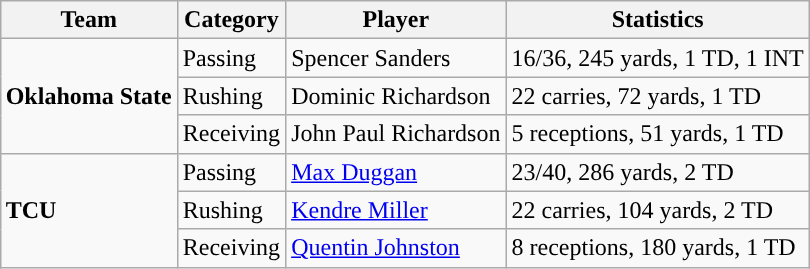<table class="wikitable" style="float: right;">
<tr>
<th>Team</th>
<th>Category</th>
<th>Player</th>
<th>Statistics</th>
</tr>
<tr>
<td rowspan=3><strong>Oklahoma State</strong></td>
<td>Passing</td>
<td>Spencer Sanders</td>
<td>16/36, 245 yards, 1 TD, 1 INT</td>
</tr>
<tr>
<td>Rushing</td>
<td>Dominic Richardson</td>
<td>22 carries, 72 yards, 1 TD</td>
</tr>
<tr>
<td>Receiving</td>
<td>John Paul Richardson</td>
<td>5 receptions, 51 yards, 1 TD</td>
</tr>
<tr>
<td rowspan=3><strong>TCU</strong></td>
<td>Passing</td>
<td><a href='#'>Max Duggan</a></td>
<td>23/40, 286 yards, 2 TD</td>
</tr>
<tr>
<td>Rushing</td>
<td><a href='#'>Kendre Miller</a></td>
<td>22 carries, 104 yards, 2 TD</td>
</tr>
<tr>
<td>Receiving</td>
<td><a href='#'>Quentin Johnston</a></td>
<td>8 receptions, 180 yards, 1 TD</td>
</tr>
</table>
